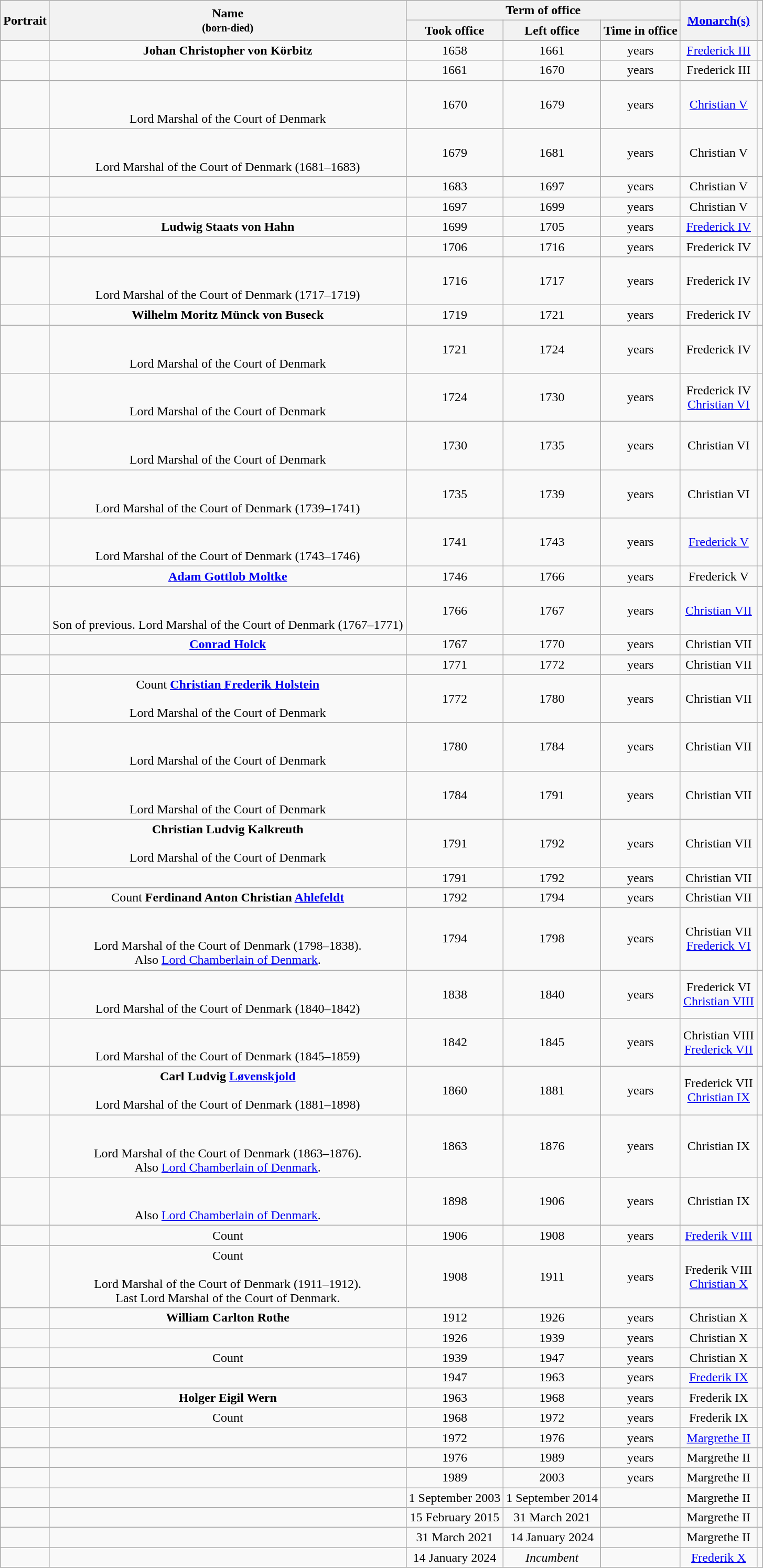<table class="wikitable" style="text-align:center;">
<tr>
<th rowspan=2>Portrait</th>
<th rowspan=2>Name<br><small>(born-died)</small></th>
<th colspan=3>Term of office</th>
<th rowspan=2><a href='#'>Monarch(s)</a></th>
<th rowspan=2></th>
</tr>
<tr>
<th>Took office</th>
<th>Left office</th>
<th>Time in office</th>
</tr>
<tr>
<td></td>
<td><strong>Johan Christopher von Körbitz</strong><br></td>
<td>1658</td>
<td>1661</td>
<td> years</td>
<td><a href='#'>Frederick III</a></td>
<td></td>
</tr>
<tr>
<td></td>
<td><strong></strong><br></td>
<td>1661</td>
<td>1670</td>
<td> years</td>
<td>Frederick III</td>
<td></td>
</tr>
<tr>
<td></td>
<td><strong></strong><br><br>Lord Marshal of the Court of Denmark</td>
<td>1670</td>
<td>1679</td>
<td> years</td>
<td><a href='#'>Christian V</a></td>
<td></td>
</tr>
<tr>
<td></td>
<td><strong></strong><br><br>Lord Marshal of the Court of Denmark (1681–1683)</td>
<td>1679</td>
<td>1681</td>
<td> years</td>
<td>Christian V</td>
<td></td>
</tr>
<tr>
<td></td>
<td><strong></strong><br></td>
<td>1683</td>
<td>1697</td>
<td> years</td>
<td>Christian V</td>
<td></td>
</tr>
<tr>
<td></td>
<td><strong></strong><br></td>
<td>1697</td>
<td>1699</td>
<td> years</td>
<td>Christian V</td>
<td></td>
</tr>
<tr>
<td></td>
<td><strong>Ludwig Staats von Hahn</strong><br></td>
<td>1699</td>
<td>1705</td>
<td> years</td>
<td><a href='#'>Frederick IV</a></td>
<td></td>
</tr>
<tr>
<td></td>
<td><strong></strong><br></td>
<td>1706</td>
<td>1716</td>
<td> years</td>
<td>Frederick IV</td>
<td></td>
</tr>
<tr>
<td></td>
<td><strong></strong><br><br>Lord Marshal of the Court of Denmark (1717–1719)</td>
<td>1716</td>
<td>1717</td>
<td> years</td>
<td>Frederick IV</td>
<td></td>
</tr>
<tr>
<td></td>
<td><strong>Wilhelm Moritz Münck von Buseck</strong><br></td>
<td>1719</td>
<td>1721</td>
<td> years</td>
<td>Frederick IV</td>
<td></td>
</tr>
<tr>
<td></td>
<td><strong></strong><br><br>Lord Marshal of the Court of Denmark</td>
<td>1721</td>
<td>1724</td>
<td> years</td>
<td>Frederick IV</td>
<td></td>
</tr>
<tr>
<td></td>
<td><strong></strong><br><br>Lord Marshal of the Court of Denmark</td>
<td>1724</td>
<td>1730</td>
<td> years</td>
<td>Frederick IV<br><a href='#'>Christian VI</a></td>
<td></td>
</tr>
<tr>
<td></td>
<td><strong></strong><br><br>Lord Marshal of the Court of Denmark</td>
<td>1730</td>
<td>1735</td>
<td> years</td>
<td>Christian VI</td>
<td></td>
</tr>
<tr>
<td></td>
<td><strong></strong><br><br>Lord Marshal of the Court of Denmark (1739–1741)</td>
<td>1735</td>
<td>1739</td>
<td> years</td>
<td>Christian VI</td>
<td></td>
</tr>
<tr>
<td></td>
<td><strong></strong><br><br>Lord Marshal of the Court of Denmark (1743–1746)</td>
<td>1741</td>
<td>1743</td>
<td> years</td>
<td><a href='#'>Frederick V</a></td>
<td></td>
</tr>
<tr>
<td></td>
<td><strong><a href='#'>Adam Gottlob Moltke</a></strong><br></td>
<td>1746</td>
<td>1766</td>
<td> years</td>
<td>Frederick V</td>
<td></td>
</tr>
<tr>
<td></td>
<td><strong></strong><br><br>Son of previous. Lord Marshal of the Court of Denmark (1767–1771)</td>
<td>1766</td>
<td>1767</td>
<td> years</td>
<td><a href='#'>Christian VII</a></td>
<td></td>
</tr>
<tr>
<td></td>
<td><strong><a href='#'>Conrad Holck</a></strong><br></td>
<td>1767</td>
<td>1770</td>
<td> years</td>
<td>Christian VII</td>
<td></td>
</tr>
<tr>
<td></td>
<td><strong></strong><br></td>
<td>1771</td>
<td>1772</td>
<td> years</td>
<td>Christian VII</td>
<td></td>
</tr>
<tr>
<td></td>
<td>Count <strong><a href='#'>Christian Frederik Holstein</a></strong><br><br>Lord Marshal of the Court of Denmark</td>
<td>1772</td>
<td>1780</td>
<td> years</td>
<td>Christian VII</td>
<td></td>
</tr>
<tr>
<td></td>
<td><strong></strong><br><br>Lord Marshal of the Court of Denmark</td>
<td>1780</td>
<td>1784</td>
<td> years</td>
<td>Christian VII</td>
<td></td>
</tr>
<tr>
<td></td>
<td><strong></strong><br><br>Lord Marshal of the Court of Denmark</td>
<td>1784</td>
<td>1791</td>
<td> years</td>
<td>Christian VII</td>
<td></td>
</tr>
<tr>
<td></td>
<td><strong>Christian Ludvig Kalkreuth</strong><br><br>Lord Marshal of the Court of Denmark</td>
<td>1791</td>
<td>1792</td>
<td> years</td>
<td>Christian VII</td>
<td></td>
</tr>
<tr>
<td></td>
<td><strong></strong><br></td>
<td>1791</td>
<td>1792</td>
<td> years</td>
<td>Christian VII</td>
<td></td>
</tr>
<tr>
<td></td>
<td>Count <strong>Ferdinand Anton Christian <a href='#'>Ahlefeldt</a></strong><br></td>
<td>1792</td>
<td>1794</td>
<td> years</td>
<td>Christian VII</td>
<td></td>
</tr>
<tr>
<td></td>
<td><strong></strong><br><br>Lord Marshal of the Court of Denmark (1798–1838).<br>Also <a href='#'>Lord Chamberlain of Denmark</a>.</td>
<td>1794</td>
<td>1798</td>
<td> years</td>
<td>Christian VII<br><a href='#'>Frederick VI</a></td>
<td></td>
</tr>
<tr>
<td></td>
<td><strong></strong><br><br>Lord Marshal of the Court of Denmark (1840–1842)</td>
<td>1838</td>
<td>1840</td>
<td> years</td>
<td>Frederick VI<br><a href='#'>Christian VIII</a></td>
<td></td>
</tr>
<tr>
<td></td>
<td><strong></strong><br><br>Lord Marshal of the Court of Denmark (1845–1859)</td>
<td>1842</td>
<td>1845</td>
<td> years</td>
<td>Christian VIII<br><a href='#'>Frederick VII</a></td>
<td></td>
</tr>
<tr>
<td></td>
<td><strong>Carl Ludvig <a href='#'>Løvenskjold</a></strong><br><br>Lord Marshal of the Court of Denmark (1881–1898)</td>
<td>1860</td>
<td>1881</td>
<td> years</td>
<td>Frederick VII<br><a href='#'>Christian IX</a></td>
<td></td>
</tr>
<tr>
<td></td>
<td><strong></strong><br><br>Lord Marshal of the Court of Denmark (1863–1876).<br>Also <a href='#'>Lord Chamberlain of Denmark</a>.</td>
<td>1863</td>
<td>1876</td>
<td> years</td>
<td>Christian IX</td>
<td></td>
</tr>
<tr>
<td></td>
<td><strong></strong><br><br>Also <a href='#'>Lord Chamberlain of Denmark</a>.</td>
<td>1898</td>
<td>1906</td>
<td> years</td>
<td>Christian IX</td>
<td></td>
</tr>
<tr>
<td></td>
<td>Count <strong></strong><br></td>
<td>1906</td>
<td>1908</td>
<td> years</td>
<td><a href='#'>Frederik VIII</a></td>
<td></td>
</tr>
<tr>
<td></td>
<td>Count <strong></strong><br><br>Lord Marshal of the Court of Denmark (1911–1912).<br>Last Lord Marshal of the Court of Denmark.</td>
<td>1908</td>
<td>1911</td>
<td> years</td>
<td>Frederik VIII<br><a href='#'>Christian X</a></td>
<td></td>
</tr>
<tr>
<td></td>
<td><strong>William Carlton Rothe</strong><br></td>
<td>1912</td>
<td>1926</td>
<td> years</td>
<td>Christian X</td>
<td></td>
</tr>
<tr>
<td></td>
<td><strong></strong><br></td>
<td>1926</td>
<td>1939</td>
<td> years</td>
<td>Christian X</td>
<td></td>
</tr>
<tr>
<td></td>
<td>Count <strong></strong><br></td>
<td>1939</td>
<td>1947</td>
<td> years</td>
<td>Christian X</td>
<td></td>
</tr>
<tr>
<td></td>
<td><strong></strong><br></td>
<td>1947</td>
<td>1963</td>
<td> years</td>
<td><a href='#'>Frederik IX</a></td>
<td></td>
</tr>
<tr>
<td></td>
<td><strong>Holger Eigil Wern</strong><br></td>
<td>1963</td>
<td>1968</td>
<td> years</td>
<td>Frederik IX</td>
<td></td>
</tr>
<tr>
<td></td>
<td>Count <strong></strong><br></td>
<td>1968</td>
<td>1972</td>
<td> years</td>
<td>Frederik IX</td>
<td></td>
</tr>
<tr>
<td></td>
<td><strong></strong><br></td>
<td>1972</td>
<td>1976</td>
<td> years</td>
<td><a href='#'>Margrethe II</a></td>
<td></td>
</tr>
<tr>
<td></td>
<td><strong></strong><br></td>
<td>1976</td>
<td>1989</td>
<td> years</td>
<td>Margrethe II</td>
<td></td>
</tr>
<tr>
<td></td>
<td><strong></strong><br></td>
<td>1989</td>
<td>2003</td>
<td> years</td>
<td>Margrethe II</td>
<td></td>
</tr>
<tr>
<td></td>
<td><strong></strong><br></td>
<td>1 September 2003</td>
<td>1 September 2014</td>
<td></td>
<td>Margrethe II</td>
<td></td>
</tr>
<tr>
<td></td>
<td><strong></strong><br></td>
<td>15 February 2015</td>
<td>31 March 2021</td>
<td></td>
<td>Margrethe II</td>
<td></td>
</tr>
<tr>
<td></td>
<td><strong></strong><br></td>
<td>31 March 2021</td>
<td>14 January 2024</td>
<td></td>
<td>Margrethe II</td>
<td></td>
</tr>
<tr>
<td></td>
<td><strong></strong><br></td>
<td>14 January 2024</td>
<td><em>Incumbent</em></td>
<td></td>
<td><a href='#'>Frederik X</a></td>
<td></td>
</tr>
</table>
